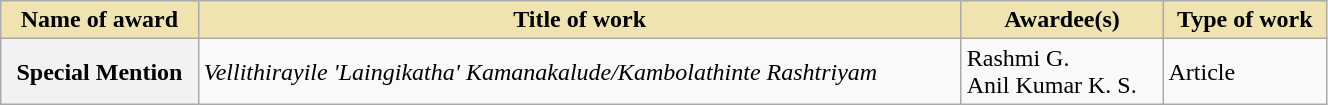<table class="wikitable plainrowheaders" width="70%">
<tr>
<th style="background-color:#EFE4B0">Name of award</th>
<th style="background-color:#EFE4B0">Title of work</th>
<th style="background-color:#EFE4B0">Awardee(s)</th>
<th style="background-color:#EFE4B0" class="unsortable">Type of work</th>
</tr>
<tr>
<th scope="row">Special Mention</th>
<td><em>Vellithirayile 'Laingikatha' Kamanakalude/Kambolathinte Rashtriyam</em></td>
<td>Rashmi G.<br>Anil Kumar K. S.</td>
<td>Article</td>
</tr>
</table>
